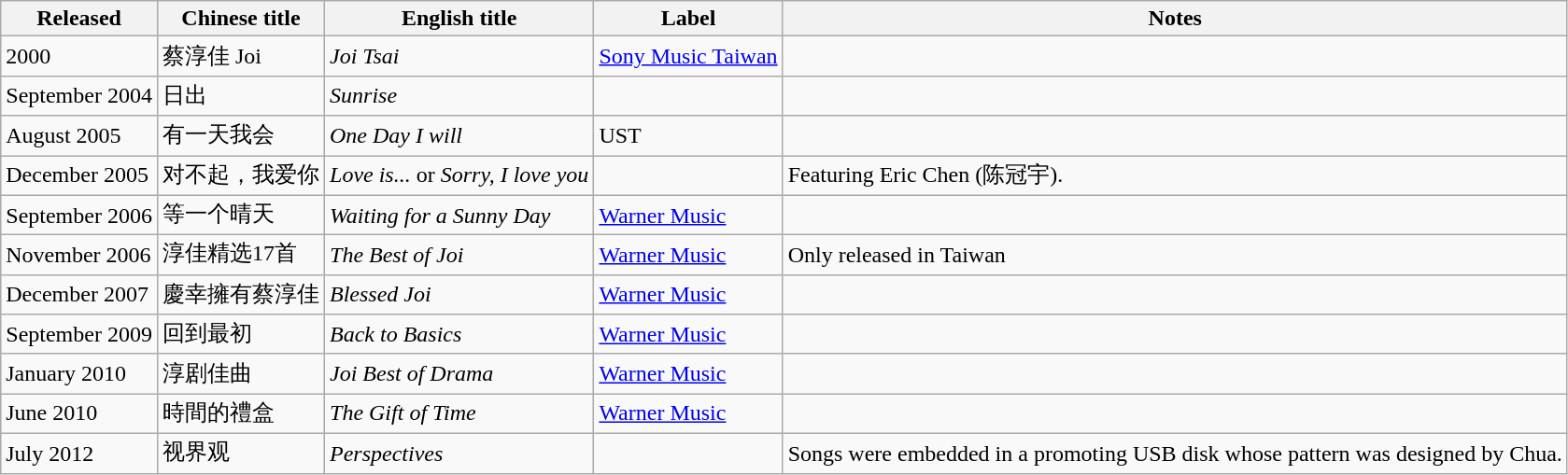<table class="wikitable sortable">
<tr>
<th>Released</th>
<th>Chinese title</th>
<th>English title</th>
<th>Label</th>
<th class="unsortable">Notes</th>
</tr>
<tr>
<td>2000</td>
<td>蔡淳佳 Joi</td>
<td><em>Joi Tsai</em></td>
<td><a href='#'>Sony Music Taiwan</a></td>
<td></td>
</tr>
<tr>
<td>September 2004</td>
<td>日出</td>
<td><em>Sunrise</em></td>
<td></td>
<td></td>
</tr>
<tr>
<td>August 2005</td>
<td>有一天我会</td>
<td><em>One Day I will</em></td>
<td>UST</td>
<td></td>
</tr>
<tr>
<td>December 2005</td>
<td>对不起，我爱你</td>
<td><em>Love is...</em> or <em>Sorry, I love you</em></td>
<td></td>
<td>Featuring Eric Chen (陈冠宇).</td>
</tr>
<tr>
<td>September 2006</td>
<td>等一个晴天</td>
<td><em>Waiting for a Sunny Day</em></td>
<td><a href='#'>Warner Music</a></td>
<td></td>
</tr>
<tr>
<td>November 2006</td>
<td>淳佳精选17首</td>
<td><em>The Best of Joi</em></td>
<td><a href='#'>Warner Music</a></td>
<td>Only released in Taiwan</td>
</tr>
<tr>
<td>December 2007</td>
<td>慶幸擁有蔡淳佳</td>
<td><em>Blessed Joi</em></td>
<td><a href='#'>Warner Music</a></td>
<td></td>
</tr>
<tr>
<td>September 2009</td>
<td>回到最初</td>
<td><em>Back to Basics</em></td>
<td><a href='#'>Warner Music</a></td>
<td></td>
</tr>
<tr>
<td>January 2010</td>
<td>淳剧佳曲</td>
<td><em>Joi Best of Drama</em></td>
<td><a href='#'>Warner Music</a></td>
<td></td>
</tr>
<tr>
<td>June 2010</td>
<td>時間的禮盒</td>
<td><em>The Gift of Time</em></td>
<td><a href='#'>Warner Music</a></td>
<td></td>
</tr>
<tr>
<td>July 2012</td>
<td>视界观</td>
<td><em>Perspectives</em></td>
<td></td>
<td>Songs were embedded in a promoting USB disk whose pattern was designed by Chua.</td>
</tr>
</table>
